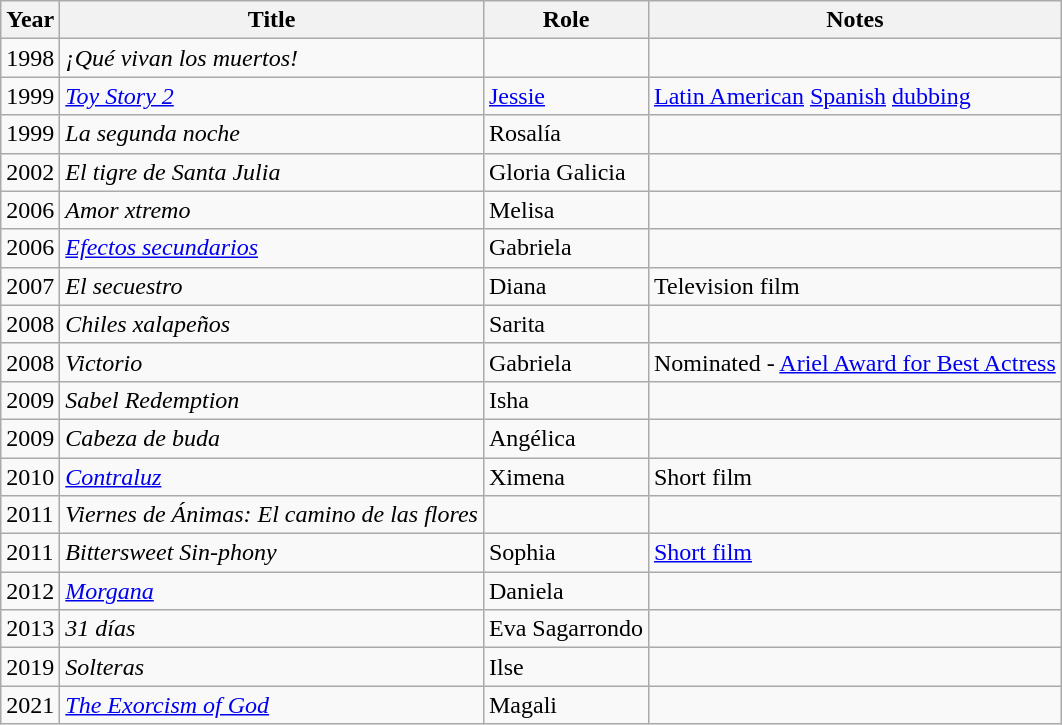<table class="wikitable sortable">
<tr>
<th>Year</th>
<th>Title</th>
<th>Role</th>
<th>Notes</th>
</tr>
<tr>
<td>1998</td>
<td><em>¡Qué vivan los muertos!</em></td>
<td></td>
<td></td>
</tr>
<tr>
<td>1999</td>
<td><em><a href='#'>Toy Story 2</a></em></td>
<td><a href='#'>Jessie</a></td>
<td><a href='#'>Latin American</a> <a href='#'>Spanish</a> <a href='#'>dubbing</a></td>
</tr>
<tr>
<td>1999</td>
<td><em>La segunda noche</em></td>
<td>Rosalía</td>
<td></td>
</tr>
<tr>
<td>2002</td>
<td><em>El tigre de Santa Julia</em></td>
<td>Gloria Galicia</td>
<td></td>
</tr>
<tr>
<td>2006</td>
<td><em>Amor xtremo</em></td>
<td>Melisa</td>
<td></td>
</tr>
<tr>
<td>2006</td>
<td><em><a href='#'>Efectos secundarios</a></em></td>
<td>Gabriela</td>
<td></td>
</tr>
<tr>
<td>2007</td>
<td><em>El secuestro</em></td>
<td>Diana</td>
<td>Television film</td>
</tr>
<tr>
<td>2008</td>
<td><em>Chiles xalapeños</em></td>
<td>Sarita</td>
<td></td>
</tr>
<tr>
<td>2008</td>
<td><em>Victorio</em></td>
<td>Gabriela</td>
<td>Nominated - <a href='#'>Ariel Award for Best Actress</a></td>
</tr>
<tr>
<td>2009</td>
<td><em>Sabel Redemption</em></td>
<td>Isha</td>
<td></td>
</tr>
<tr>
<td>2009</td>
<td><em>Cabeza de buda</em></td>
<td>Angélica</td>
<td></td>
</tr>
<tr>
<td>2010</td>
<td><em><a href='#'>Contraluz</a></em></td>
<td>Ximena</td>
<td>Short film</td>
</tr>
<tr>
<td>2011</td>
<td><em>Viernes de Ánimas: El camino de las flores</em></td>
<td></td>
<td></td>
</tr>
<tr>
<td>2011</td>
<td><em>Bittersweet Sin-phony</em></td>
<td>Sophia</td>
<td><a href='#'>Short film</a></td>
</tr>
<tr>
<td>2012</td>
<td><em><a href='#'>Morgana</a></em></td>
<td>Daniela</td>
<td></td>
</tr>
<tr>
<td>2013</td>
<td><em>31 días</em></td>
<td>Eva Sagarrondo</td>
<td></td>
</tr>
<tr>
<td>2019</td>
<td><em>Solteras</em></td>
<td>Ilse</td>
<td></td>
</tr>
<tr>
<td>2021</td>
<td><em><a href='#'>The Exorcism of God</a></em></td>
<td>Magali</td>
<td></td>
</tr>
</table>
